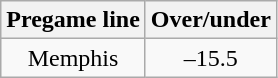<table class="wikitable" style="margin-right: auto; margin-right: auto; border: none;">
<tr align="center">
<th style=>Pregame line</th>
<th style=>Over/under</th>
</tr>
<tr align="center">
<td>Memphis</td>
<td>–15.5</td>
</tr>
</table>
